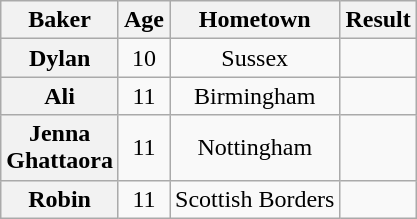<table class="wikitable sortable" style="display:inline-table; text-align:center">
<tr>
<th scope="col">Baker</th>
<th scope="col">Age</th>
<th scope="col">Hometown</th>
<th scope="col">Result</th>
</tr>
<tr>
<th scope="row">Dylan</th>
<td>10</td>
<td>Sussex</td>
<td></td>
</tr>
<tr>
<th scope="row">Ali</th>
<td>11</td>
<td>Birmingham</td>
<td></td>
</tr>
<tr>
<th scope="row">Jenna<br>Ghattaora</th>
<td>11</td>
<td>Nottingham</td>
<td></td>
</tr>
<tr>
<th scope="row">Robin</th>
<td>11</td>
<td>Scottish Borders</td>
<td></td>
</tr>
</table>
